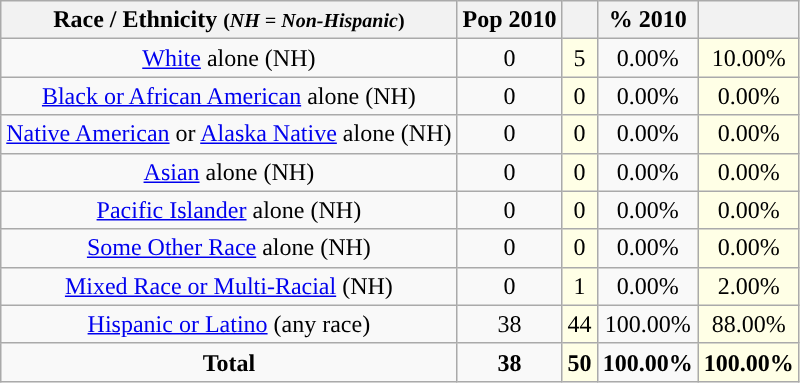<table class="wikitable" style="text-align:center;">
<tr>
<th>Race / Ethnicity <small>(<em>NH = Non-Hispanic</em>)</small></th>
<th>Pop 2010</th>
<th></th>
<th>% 2010</th>
<th></th>
</tr>
<tr>
<td><a href='#'>White</a> alone (NH)</td>
<td>0</td>
<td style='background: #ffffe6;'>5</td>
<td>0.00%</td>
<td style='background: #ffffe6;'>10.00%</td>
</tr>
<tr>
<td><a href='#'>Black or African American</a> alone (NH)</td>
<td>0</td>
<td style='background: #ffffe6;'>0</td>
<td>0.00%</td>
<td style='background: #ffffe6;'>0.00%</td>
</tr>
<tr>
<td><a href='#'>Native American</a> or <a href='#'>Alaska Native</a> alone (NH)</td>
<td>0</td>
<td style='background: #ffffe6;'>0</td>
<td>0.00%</td>
<td style='background: #ffffe6;'>0.00%</td>
</tr>
<tr>
<td><a href='#'>Asian</a> alone (NH)</td>
<td>0</td>
<td style='background: #ffffe6;'>0</td>
<td>0.00%</td>
<td style='background: #ffffe6;'>0.00%</td>
</tr>
<tr>
<td><a href='#'>Pacific Islander</a> alone (NH)</td>
<td>0</td>
<td style='background: #ffffe6;'>0</td>
<td>0.00%</td>
<td style='background: #ffffe6;'>0.00%</td>
</tr>
<tr>
<td><a href='#'>Some Other Race</a> alone (NH)</td>
<td>0</td>
<td style='background: #ffffe6;'>0</td>
<td>0.00%</td>
<td style='background: #ffffe6;'>0.00%</td>
</tr>
<tr>
<td><a href='#'>Mixed Race or Multi-Racial</a> (NH)</td>
<td>0</td>
<td style='background: #ffffe6;'>1</td>
<td>0.00%</td>
<td style='background: #ffffe6;'>2.00%</td>
</tr>
<tr>
<td><a href='#'>Hispanic or Latino</a> (any race)</td>
<td>38</td>
<td style='background: #ffffe6;'>44</td>
<td>100.00%</td>
<td style='background: #ffffe6;'>88.00%</td>
</tr>
<tr>
<td><strong>Total</strong></td>
<td><strong>38</strong></td>
<td style='background: #ffffe6;'><strong>50</strong></td>
<td><strong>100.00%</strong></td>
<td style='background: #ffffe6;'><strong>100.00%</strong></td>
</tr>
</table>
